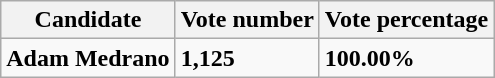<table class="wikitable">
<tr>
<th>Candidate</th>
<th>Vote number</th>
<th>Vote percentage</th>
</tr>
<tr>
<td><strong>Adam Medrano</strong></td>
<td><strong>1,125</strong></td>
<td><strong>100.00%</strong></td>
</tr>
</table>
